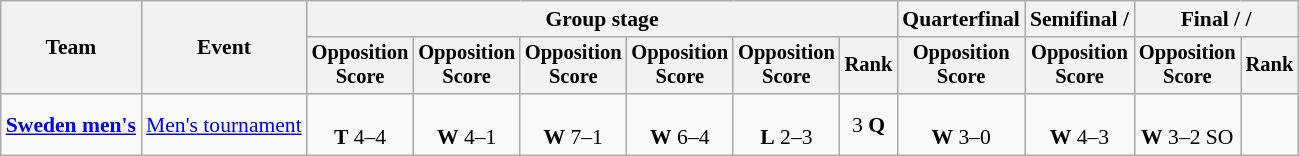<table class="wikitable" style="font-size:90%">
<tr>
<th rowspan=2>Team</th>
<th rowspan=2>Event</th>
<th colspan=6>Group stage</th>
<th>Quarterfinal</th>
<th>Semifinal / </th>
<th colspan=2>Final /  / </th>
</tr>
<tr style="font-size:95%">
<th>Opposition<br>Score</th>
<th>Opposition<br>Score</th>
<th>Opposition<br>Score</th>
<th>Opposition<br>Score</th>
<th>Opposition<br>Score</th>
<th>Rank</th>
<th>Opposition<br>Score</th>
<th>Opposition<br>Score</th>
<th>Opposition<br>Score</th>
<th>Rank</th>
</tr>
<tr align=center>
<td align=left><strong><a href='#'>Sweden men's</a></strong></td>
<td align=left><a href='#'>Men's tournament</a></td>
<td><br><strong>T</strong> 4–4</td>
<td><br><strong>W</strong> 4–1</td>
<td><br><strong>W</strong> 7–1</td>
<td><br><strong>W</strong> 6–4</td>
<td><br><strong>L</strong> 2–3</td>
<td>3 <strong>Q</strong></td>
<td><br><strong>W</strong> 3–0</td>
<td><br><strong>W</strong> 4–3</td>
<td><br><strong>W</strong> 3–2 SO</td>
<td></td>
</tr>
</table>
